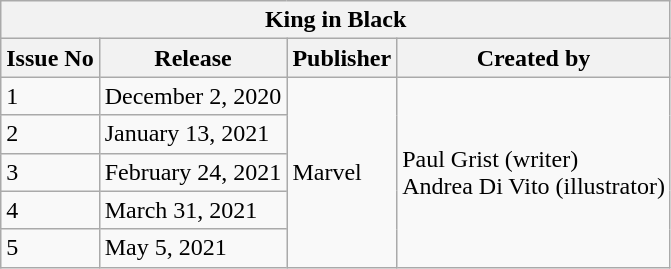<table class="wikitable">
<tr>
<th colspan="4">King in Black</th>
</tr>
<tr>
<th>Issue No</th>
<th>Release</th>
<th>Publisher</th>
<th>Created by</th>
</tr>
<tr>
<td>1</td>
<td>December 2, 2020</td>
<td rowspan="5">Marvel</td>
<td rowspan="5">Paul Grist (writer)<br>Andrea Di Vito (illustrator)</td>
</tr>
<tr>
<td>2</td>
<td>January 13, 2021</td>
</tr>
<tr>
<td>3</td>
<td>February 24, 2021</td>
</tr>
<tr>
<td>4</td>
<td>March 31, 2021</td>
</tr>
<tr>
<td>5</td>
<td>May 5, 2021</td>
</tr>
</table>
